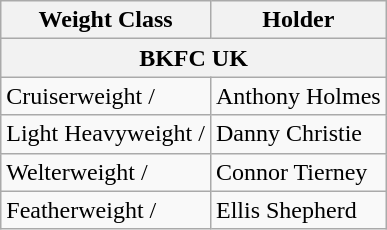<table class="wikitable">
<tr>
<th>Weight Class</th>
<th>Holder</th>
</tr>
<tr ->
<th colspan="2" style="text-align:center;">BKFC UK</th>
</tr>
<tr>
<td>Cruiserweight / </td>
<td>Anthony Holmes</td>
</tr>
<tr>
<td>Light Heavyweight / </td>
<td>Danny Christie</td>
</tr>
<tr>
<td>Welterweight / </td>
<td>Connor Tierney</td>
</tr>
<tr>
<td>Featherweight / </td>
<td>Ellis Shepherd</td>
</tr>
</table>
